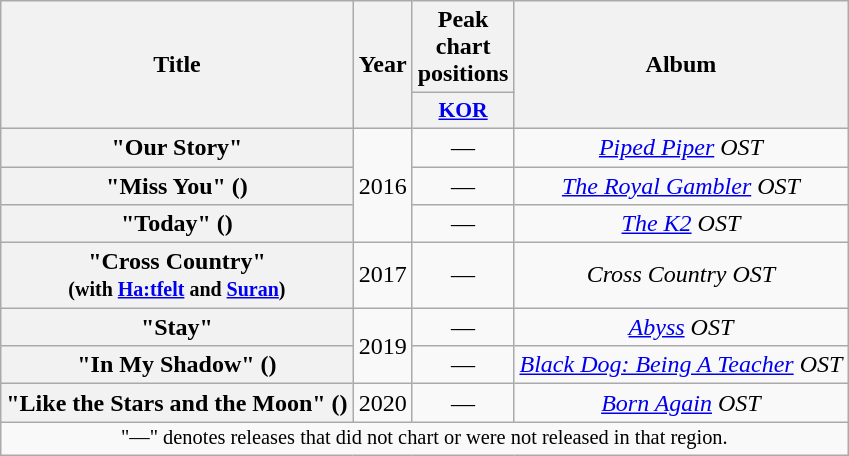<table class="wikitable plainrowheaders" style="text-align:center;">
<tr>
<th scope="col" rowspan="2">Title</th>
<th scope="col" rowspan="2">Year</th>
<th scope="col">Peak chart positions</th>
<th scope="col" rowspan="2">Album</th>
</tr>
<tr>
<th scope="col" style="font-size:90%; width:2.5em"><a href='#'>KOR</a><br></th>
</tr>
<tr>
<th scope="row">"Our Story"</th>
<td rowspan="3">2016</td>
<td>—</td>
<td><em><a href='#'>Piped Piper</a> OST</em></td>
</tr>
<tr>
<th scope="row">"Miss You" ()</th>
<td>—</td>
<td><em><a href='#'>The Royal Gambler</a> OST</em></td>
</tr>
<tr>
<th scope="row">"Today" ()</th>
<td>—</td>
<td><em><a href='#'>The K2</a> OST</em></td>
</tr>
<tr>
<th scope="row">"Cross Country"<br><small>(with <a href='#'>Ha:tfelt</a> and <a href='#'>Suran</a>)</small></th>
<td>2017</td>
<td>—</td>
<td><em>Cross Country OST</em></td>
</tr>
<tr>
<th scope="row">"Stay"</th>
<td rowspan="2">2019</td>
<td>—</td>
<td><em><a href='#'>Abyss</a> OST</em></td>
</tr>
<tr>
<th scope="row">"In My Shadow" ()</th>
<td>—</td>
<td><em><a href='#'>Black Dog: Being A Teacher</a> OST</em></td>
</tr>
<tr>
<th scope="row">"Like the Stars and the Moon" ()</th>
<td>2020</td>
<td>—</td>
<td><em><a href='#'>Born Again</a> OST</em></td>
</tr>
<tr>
<td colspan="4" style="font-size:85%">"—" denotes releases that did not chart or were not released in that region.</td>
</tr>
</table>
